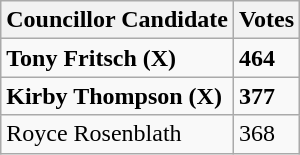<table class="wikitable">
<tr>
<th><strong>Councillor</strong>  Candidate</th>
<th>Votes</th>
</tr>
<tr>
<td><strong>Tony Fritsch (X)</strong></td>
<td><strong>464</strong></td>
</tr>
<tr>
<td><strong>Kirby Thompson (X)</strong></td>
<td><strong>377</strong></td>
</tr>
<tr>
<td>Royce Rosenblath</td>
<td>368</td>
</tr>
</table>
